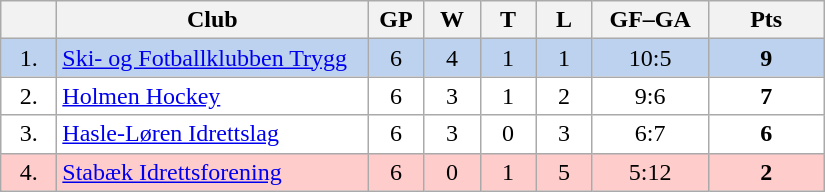<table class="wikitable">
<tr>
<th width="30"></th>
<th width="200">Club</th>
<th width="30">GP</th>
<th width="30">W</th>
<th width="30">T</th>
<th width="30">L</th>
<th width="70">GF–GA</th>
<th width="70">Pts</th>
</tr>
<tr bgcolor="#BCD2EE" align="center">
<td>1.</td>
<td align="left"><a href='#'>Ski- og Fotballklubben Trygg</a></td>
<td>6</td>
<td>4</td>
<td>1</td>
<td>1</td>
<td>10:5</td>
<td><strong>9</strong></td>
</tr>
<tr bgcolor="#FFFFFF" align="center">
<td>2.</td>
<td align="left"><a href='#'>Holmen Hockey</a></td>
<td>6</td>
<td>3</td>
<td>1</td>
<td>2</td>
<td>9:6</td>
<td><strong>7</strong></td>
</tr>
<tr bgcolor="#FFFFFF" align="center">
<td>3.</td>
<td align="left"><a href='#'>Hasle-Løren Idrettslag</a></td>
<td>6</td>
<td>3</td>
<td>0</td>
<td>3</td>
<td>6:7</td>
<td><strong>6</strong></td>
</tr>
<tr bgcolor="#FFCCCC" align="center">
<td>4.</td>
<td align="left"><a href='#'>Stabæk Idrettsforening</a></td>
<td>6</td>
<td>0</td>
<td>1</td>
<td>5</td>
<td>5:12</td>
<td><strong>2</strong></td>
</tr>
</table>
